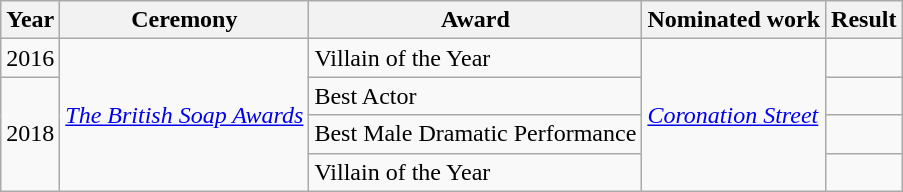<table class="wikitable">
<tr>
<th>Year</th>
<th>Ceremony</th>
<th>Award</th>
<th>Nominated work</th>
<th>Result</th>
</tr>
<tr>
<td>2016</td>
<td rowspan="4"><em><a href='#'>The British Soap Awards</a></em></td>
<td>Villain of the Year</td>
<td rowspan="4"><em><a href='#'>Coronation Street</a></em> <br> </td>
<td></td>
</tr>
<tr>
<td rowspan="3">2018</td>
<td>Best Actor</td>
<td></td>
</tr>
<tr>
<td>Best Male Dramatic Performance</td>
<td></td>
</tr>
<tr>
<td>Villain of the Year</td>
<td></td>
</tr>
</table>
